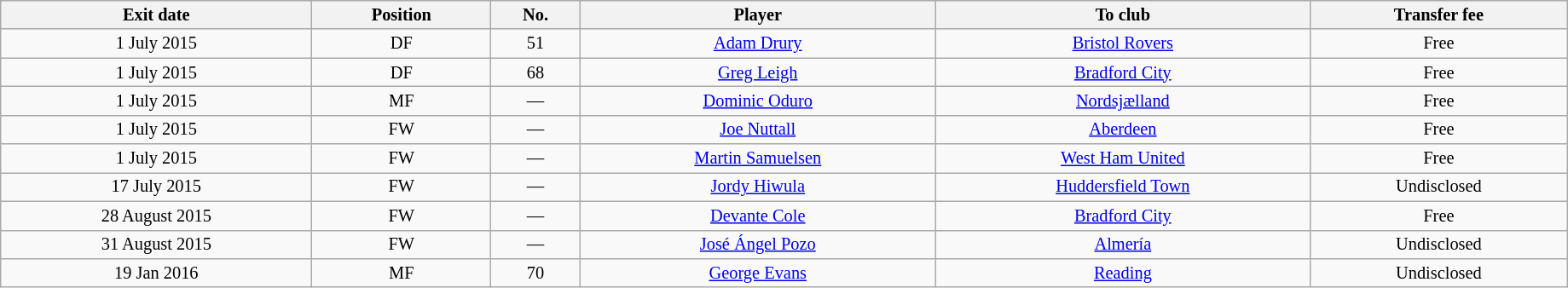<table class="wikitable sortable" style="width:97%; text-align:center; font-size:85%; text-align:centre;">
<tr>
<th>Exit date</th>
<th>Position</th>
<th>No.</th>
<th>Player</th>
<th>To club</th>
<th>Transfer fee</th>
</tr>
<tr>
<td>1 July 2015</td>
<td>DF</td>
<td>51</td>
<td> <a href='#'>Adam Drury</a></td>
<td> <a href='#'>Bristol Rovers</a></td>
<td>Free</td>
</tr>
<tr>
<td>1 July 2015</td>
<td>DF</td>
<td>68</td>
<td> <a href='#'>Greg Leigh</a></td>
<td> <a href='#'>Bradford City</a></td>
<td>Free</td>
</tr>
<tr>
<td>1 July 2015</td>
<td>MF</td>
<td>—</td>
<td> <a href='#'>Dominic Oduro</a></td>
<td> <a href='#'>Nordsjælland</a></td>
<td>Free</td>
</tr>
<tr>
<td>1 July 2015</td>
<td>FW</td>
<td>—</td>
<td> <a href='#'>Joe Nuttall</a></td>
<td> <a href='#'>Aberdeen</a></td>
<td>Free</td>
</tr>
<tr>
<td>1 July 2015</td>
<td>FW</td>
<td>—</td>
<td> <a href='#'>Martin Samuelsen</a></td>
<td> <a href='#'>West Ham United</a></td>
<td>Free</td>
</tr>
<tr>
<td>17 July 2015</td>
<td>FW</td>
<td>—</td>
<td> <a href='#'>Jordy Hiwula</a></td>
<td> <a href='#'>Huddersfield Town</a></td>
<td>Undisclosed</td>
</tr>
<tr>
<td>28 August 2015</td>
<td>FW</td>
<td>—</td>
<td> <a href='#'>Devante Cole</a></td>
<td> <a href='#'>Bradford City</a></td>
<td>Free</td>
</tr>
<tr>
<td>31 August 2015</td>
<td>FW</td>
<td>—</td>
<td> <a href='#'>José Ángel Pozo</a></td>
<td> <a href='#'>Almería</a></td>
<td>Undisclosed</td>
</tr>
<tr>
<td>19 Jan 2016</td>
<td>MF</td>
<td>70</td>
<td> <a href='#'>George Evans</a></td>
<td> <a href='#'>Reading</a></td>
<td>Undisclosed</td>
</tr>
</table>
